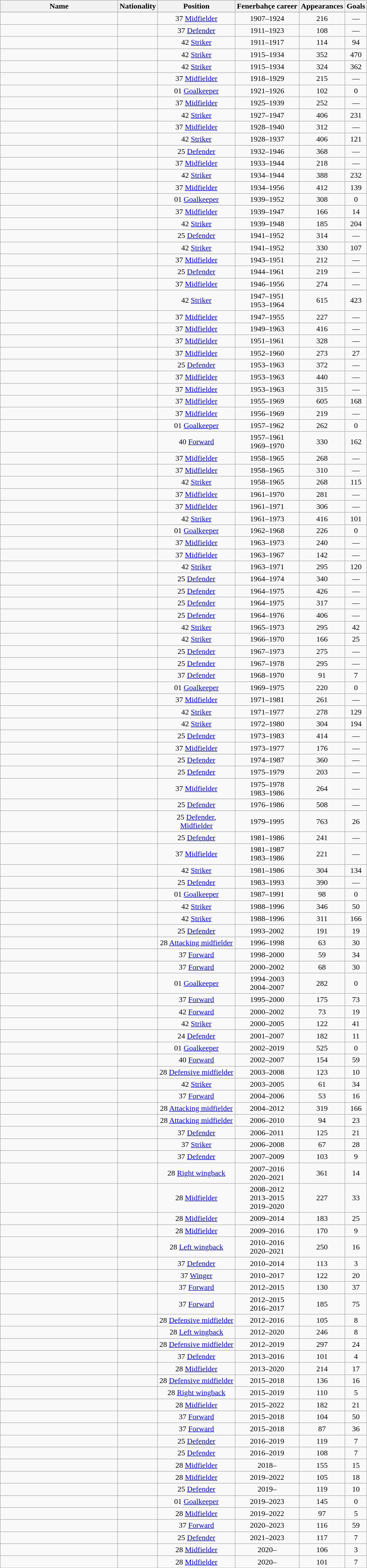<table class="wikitable sortable" style="text-align: center;">
<tr>
<th style="width:15em">Name</th>
<th>Nationality</th>
<th>Position</th>
<th>Fenerbahçe career</th>
<th>Appearances</th>
<th>Goals</th>
</tr>
<tr>
</tr>
<tr>
<td align="left"></td>
<td align="left"></td>
<td><span>37 </span><a href='#'>Midfielder</a></td>
<td>1907–1924</td>
<td>216</td>
<td>—</td>
</tr>
<tr>
<td align="left"></td>
<td align="left"></td>
<td><span>37 </span><a href='#'>Defender</a></td>
<td>1911–1923</td>
<td>108</td>
<td>—</td>
</tr>
<tr>
<td align="left"></td>
<td align="left"></td>
<td><span>42 </span><a href='#'>Striker</a></td>
<td>1911–1917</td>
<td>114</td>
<td>94</td>
</tr>
<tr>
<td align="left"></td>
<td align="left"></td>
<td><span>42 </span><a href='#'>Striker</a></td>
<td>1915–1934</td>
<td>352</td>
<td>470</td>
</tr>
<tr>
<td align="left"></td>
<td align="left"></td>
<td><span>42 </span><a href='#'>Striker</a></td>
<td>1915–1934</td>
<td>324</td>
<td>362</td>
</tr>
<tr>
<td align="left"></td>
<td align="left"></td>
<td><span>37 </span><a href='#'>Midfielder</a></td>
<td>1918–1929</td>
<td>215</td>
<td>—</td>
</tr>
<tr>
<td align="left"></td>
<td align="left"></td>
<td><span>01 </span><a href='#'>Goalkeeper</a></td>
<td>1921–1926</td>
<td>102</td>
<td>0</td>
</tr>
<tr>
<td align="left"></td>
<td align="left"></td>
<td><span>37 </span><a href='#'>Midfielder</a></td>
<td>1925–1939</td>
<td>252</td>
<td>—</td>
</tr>
<tr>
<td align="left"></td>
<td align="left"></td>
<td><span>42 </span><a href='#'>Striker</a></td>
<td>1927–1947</td>
<td>406</td>
<td>231</td>
</tr>
<tr>
<td align="left"></td>
<td align="left"></td>
<td><span>37 </span><a href='#'>Midfielder</a></td>
<td>1928–1940</td>
<td>312</td>
<td>—</td>
</tr>
<tr>
<td align="left"></td>
<td align="left"></td>
<td><span>42 </span><a href='#'>Striker</a></td>
<td>1928–1937</td>
<td>406</td>
<td>121</td>
</tr>
<tr>
<td align="left"></td>
<td align="left"></td>
<td><span>25 </span><a href='#'>Defender</a></td>
<td>1932–1946</td>
<td>368</td>
<td>—</td>
</tr>
<tr>
<td align="left"></td>
<td align="left"></td>
<td><span>37 </span><a href='#'>Midfielder</a></td>
<td>1933–1944</td>
<td>218</td>
<td>—</td>
</tr>
<tr>
<td align="left"></td>
<td align="left"></td>
<td><span>42 </span><a href='#'>Striker</a></td>
<td>1934–1944</td>
<td>388</td>
<td>232</td>
</tr>
<tr>
<td align="left"></td>
<td align="left"></td>
<td><span>37 </span><a href='#'>Midfielder</a></td>
<td>1934–1956</td>
<td>412</td>
<td>139</td>
</tr>
<tr>
<td align="left"></td>
<td align="left"></td>
<td><span>01 </span><a href='#'>Goalkeeper</a></td>
<td>1939–1952</td>
<td>308</td>
<td>0</td>
</tr>
<tr>
<td align="left"></td>
<td align="left"></td>
<td><span>37 </span><a href='#'>Midfielder</a></td>
<td>1939–1947</td>
<td>166</td>
<td>14</td>
</tr>
<tr>
<td align="left"></td>
<td align="left"></td>
<td><span>42 </span><a href='#'>Striker</a></td>
<td>1939–1948</td>
<td>185</td>
<td>204</td>
</tr>
<tr>
<td align="left"></td>
<td align="left"></td>
<td><span>25 </span><a href='#'>Defender</a></td>
<td>1941–1952</td>
<td>314</td>
<td>—</td>
</tr>
<tr>
<td align="left"></td>
<td align="left"></td>
<td><span>42 </span><a href='#'>Striker</a></td>
<td>1941–1952</td>
<td>330</td>
<td>107</td>
</tr>
<tr>
<td align="left"></td>
<td align="left"></td>
<td><span>37 </span><a href='#'>Midfielder</a></td>
<td>1943–1951</td>
<td>212</td>
<td>—</td>
</tr>
<tr>
<td align="left"></td>
<td align="left"></td>
<td><span>25 </span><a href='#'>Defender</a></td>
<td>1944–1961</td>
<td>219</td>
<td>—</td>
</tr>
<tr>
<td align="left"></td>
<td align="left"></td>
<td><span>37 </span><a href='#'>Midfielder</a></td>
<td>1946–1956</td>
<td>274</td>
<td>—</td>
</tr>
<tr>
<td align="left"></td>
<td align="left"></td>
<td><span>42 </span><a href='#'>Striker</a></td>
<td>1947–1951<br>1953–1964</td>
<td>615</td>
<td>423</td>
</tr>
<tr>
<td align="left"></td>
<td align="left"></td>
<td><span>37 </span><a href='#'>Midfielder</a></td>
<td>1947–1955</td>
<td>227</td>
<td>—</td>
</tr>
<tr>
<td align="left"></td>
<td align="left"></td>
<td><span>37 </span><a href='#'>Midfielder</a></td>
<td>1949–1963</td>
<td>416</td>
<td>—</td>
</tr>
<tr>
<td align="left"></td>
<td align="left"></td>
<td><span>37 </span><a href='#'>Midfielder</a></td>
<td>1951–1961</td>
<td>328</td>
<td>—</td>
</tr>
<tr>
<td align="left"></td>
<td align="left"></td>
<td><span>37 </span><a href='#'>Midfielder</a></td>
<td>1952–1960</td>
<td>273</td>
<td>27</td>
</tr>
<tr>
<td align="left"></td>
<td align="left"></td>
<td><span>25 </span><a href='#'>Defender</a></td>
<td>1953–1963</td>
<td>372</td>
<td>—</td>
</tr>
<tr>
<td align="left"></td>
<td align="left"></td>
<td><span>37 </span><a href='#'>Midfielder</a></td>
<td>1953–1963</td>
<td>440</td>
<td>—</td>
</tr>
<tr>
<td align="left"></td>
<td align="left"></td>
<td><span>37 </span><a href='#'>Midfielder</a></td>
<td>1953–1963</td>
<td>315</td>
<td>—</td>
</tr>
<tr>
<td align="left"></td>
<td align="left"></td>
<td><span>37 </span><a href='#'>Midfielder</a></td>
<td>1955–1969</td>
<td>605</td>
<td>168</td>
</tr>
<tr>
<td align="left"></td>
<td align="left"></td>
<td><span>37 </span><a href='#'>Midfielder</a></td>
<td>1956–1969</td>
<td>219</td>
<td>—</td>
</tr>
<tr>
<td align="left"></td>
<td align="left"></td>
<td><span>01 </span><a href='#'>Goalkeeper</a></td>
<td>1957–1962</td>
<td>262</td>
<td>0</td>
</tr>
<tr>
<td align="left"></td>
<td align="left"></td>
<td><span>40 </span><a href='#'>Forward</a></td>
<td>1957–1961<br>1969–1970</td>
<td>330</td>
<td>162</td>
</tr>
<tr>
<td align="left"></td>
<td align="left"></td>
<td><span>37 </span><a href='#'>Midfielder</a></td>
<td>1958–1965</td>
<td>268</td>
<td>—</td>
</tr>
<tr>
<td align="left"></td>
<td align="left"></td>
<td><span>37 </span><a href='#'>Midfielder</a></td>
<td>1958–1965</td>
<td>310</td>
<td>—</td>
</tr>
<tr>
<td align="left"></td>
<td align="left"></td>
<td><span>42 </span><a href='#'>Striker</a></td>
<td>1958–1965</td>
<td>268</td>
<td>115</td>
</tr>
<tr>
<td align="left"></td>
<td align="left"></td>
<td><span>37 </span><a href='#'>Midfielder</a></td>
<td>1961–1970</td>
<td>281</td>
<td>—</td>
</tr>
<tr>
<td align="left"></td>
<td align="left"></td>
<td><span>37 </span><a href='#'>Midfielder</a></td>
<td>1961–1971</td>
<td>306</td>
<td>—</td>
</tr>
<tr>
<td align="left"></td>
<td align="left"></td>
<td><span>42 </span><a href='#'>Striker</a></td>
<td>1961–1973</td>
<td>416</td>
<td>101</td>
</tr>
<tr>
<td align="left"></td>
<td align="left"></td>
<td><span>01 </span><a href='#'>Goalkeeper</a></td>
<td>1962–1968</td>
<td>226</td>
<td>0</td>
</tr>
<tr>
<td align="left"></td>
<td align="left"></td>
<td><span>37 </span><a href='#'>Midfielder</a></td>
<td>1963–1973</td>
<td>240</td>
<td>—</td>
</tr>
<tr>
<td align="left"></td>
<td align="left"></td>
<td><span>37 </span><a href='#'>Midfielder</a></td>
<td>1963–1967</td>
<td>142</td>
<td>—</td>
</tr>
<tr>
<td align="left"></td>
<td align="left"></td>
<td><span>42 </span><a href='#'>Striker</a></td>
<td>1963–1971</td>
<td>295</td>
<td>120</td>
</tr>
<tr>
<td align="left"></td>
<td align="left"></td>
<td><span>25 </span><a href='#'>Defender</a></td>
<td>1964–1974</td>
<td>340</td>
<td>—</td>
</tr>
<tr>
<td align="left"></td>
<td align="left"></td>
<td><span>25 </span><a href='#'>Defender</a></td>
<td>1964–1975</td>
<td>426</td>
<td>—</td>
</tr>
<tr>
<td align="left"></td>
<td align="left"></td>
<td><span>25 </span><a href='#'>Defender</a></td>
<td>1964–1975</td>
<td>317</td>
<td>—</td>
</tr>
<tr>
<td align="left"></td>
<td align="left"></td>
<td><span>25 </span><a href='#'>Defender</a></td>
<td>1964–1976</td>
<td>406</td>
<td>—</td>
</tr>
<tr>
<td align="left"></td>
<td align="left"></td>
<td><span>42 </span><a href='#'>Striker</a></td>
<td>1965–1973</td>
<td>295</td>
<td>42</td>
</tr>
<tr>
<td align="left"></td>
<td align="left"></td>
<td><span>42 </span><a href='#'>Striker</a></td>
<td>1966–1970</td>
<td>166</td>
<td>25</td>
</tr>
<tr>
<td align="left"></td>
<td align="left"></td>
<td><span>25 </span><a href='#'>Defender</a></td>
<td>1967–1973</td>
<td>275</td>
<td>—</td>
</tr>
<tr>
<td align="left"></td>
<td align="left"></td>
<td><span>25 </span><a href='#'>Defender</a></td>
<td>1967–1978</td>
<td>295</td>
<td>—</td>
</tr>
<tr>
<td align="left"></td>
<td align="left"></td>
<td><span>37 </span><a href='#'>Defender</a></td>
<td>1968–1970</td>
<td>91</td>
<td>7</td>
</tr>
<tr>
<td align="left"></td>
<td align="left"></td>
<td><span>01 </span><a href='#'>Goalkeeper</a></td>
<td>1969–1975</td>
<td>220</td>
<td>0</td>
</tr>
<tr>
<td align="left"></td>
<td align="left"></td>
<td><span>37 </span><a href='#'>Midfielder</a></td>
<td>1971–1981</td>
<td>261</td>
<td>—</td>
</tr>
<tr>
<td align="left"></td>
<td align="left"></td>
<td><span>42 </span><a href='#'>Striker</a></td>
<td>1971–1977</td>
<td>278</td>
<td>129</td>
</tr>
<tr>
<td align="left"></td>
<td align="left"></td>
<td><span>42 </span><a href='#'>Striker</a></td>
<td>1972–1980</td>
<td>304</td>
<td>194</td>
</tr>
<tr>
<td align="left"></td>
<td align="left"></td>
<td><span>25 </span><a href='#'>Defender</a></td>
<td>1973–1983</td>
<td>414</td>
<td>—</td>
</tr>
<tr>
<td align="left"></td>
<td align="left"></td>
<td><span>37 </span><a href='#'>Midfielder</a></td>
<td>1973–1977</td>
<td>176</td>
<td>—</td>
</tr>
<tr>
<td align="left"></td>
<td align="left"></td>
<td><span>25 </span><a href='#'>Defender</a></td>
<td>1974–1987</td>
<td>360</td>
<td>—</td>
</tr>
<tr>
<td align="left"></td>
<td align="left"></td>
<td><span>25 </span><a href='#'>Defender</a></td>
<td>1975–1979</td>
<td>203</td>
<td>—</td>
</tr>
<tr>
<td align="left"></td>
<td align="left"></td>
<td><span>37 </span><a href='#'>Midfielder</a></td>
<td>1975–1978<br>1983–1986</td>
<td>264</td>
<td>—</td>
</tr>
<tr>
<td align="left"></td>
<td align="left"></td>
<td><span>25 </span><a href='#'>Defender</a></td>
<td>1976–1986</td>
<td>508</td>
<td>—</td>
</tr>
<tr>
<td align="left"></td>
<td align="left"></td>
<td><span>25 </span><a href='#'>Defender</a>,<br><a href='#'>Midfielder</a></td>
<td>1979–1995</td>
<td>763</td>
<td>26</td>
</tr>
<tr>
<td align="left"></td>
<td align="left"></td>
<td><span>25 </span><a href='#'>Defender</a></td>
<td>1981–1986</td>
<td>241</td>
<td>—</td>
</tr>
<tr>
<td align="left"></td>
<td align="left"></td>
<td><span>37 </span><a href='#'>Midfielder</a></td>
<td>1981–1987<br>1983–1986</td>
<td>221</td>
<td>—</td>
</tr>
<tr>
<td align="left"></td>
<td align="left"></td>
<td><span>42 </span><a href='#'>Striker</a></td>
<td>1981–1986</td>
<td>304</td>
<td>134</td>
</tr>
<tr>
<td align="left"></td>
<td align="left"></td>
<td><span>25 </span><a href='#'>Defender</a></td>
<td>1983–1993</td>
<td>390</td>
<td>—</td>
</tr>
<tr>
<td align="left"></td>
<td align="left"></td>
<td><span>01 </span><a href='#'>Goalkeeper</a></td>
<td>1987–1991</td>
<td>98</td>
<td>0</td>
</tr>
<tr>
<td align="left"></td>
<td align="left"></td>
<td><span>42 </span><a href='#'>Striker</a></td>
<td>1988–1996</td>
<td>346</td>
<td>50</td>
</tr>
<tr>
<td align="left"></td>
<td align="left"></td>
<td><span>42 </span><a href='#'>Striker</a></td>
<td>1988–1996</td>
<td>311</td>
<td>166</td>
</tr>
<tr>
<td align="left"></td>
<td align="left"></td>
<td><span>25 </span><a href='#'>Defender</a></td>
<td>1993–2002</td>
<td>191</td>
<td>19</td>
</tr>
<tr>
<td align="left"></td>
<td align="left"></td>
<td><span>28 </span><a href='#'>Attacking midfielder</a></td>
<td>1996–1998</td>
<td>63</td>
<td>30</td>
</tr>
<tr>
<td align="left"></td>
<td align="left"></td>
<td><span>37 </span><a href='#'>Forward</a></td>
<td>1998–2000</td>
<td>59</td>
<td>34</td>
</tr>
<tr>
<td align="left"></td>
<td align="left"></td>
<td><span>37 </span><a href='#'>Forward</a></td>
<td>2000–2002</td>
<td>68</td>
<td>30</td>
</tr>
<tr>
<td align="left"></td>
<td align="left"></td>
<td><span>01 </span><a href='#'>Goalkeeper</a></td>
<td>1994–2003<br>2004–2007</td>
<td>282</td>
<td>0</td>
</tr>
<tr>
<td align="left"></td>
<td align="left"></td>
<td><span>37 </span><a href='#'>Forward</a></td>
<td>1995–2000</td>
<td>175</td>
<td>73</td>
</tr>
<tr>
<td align="left"></td>
<td align="left"></td>
<td><span>42 </span><a href='#'>Forward</a></td>
<td>2000–2002</td>
<td>73</td>
<td>19</td>
</tr>
<tr>
<td align="left"></td>
<td align="left"></td>
<td><span>42 </span><a href='#'>Striker</a></td>
<td>2000–2005</td>
<td>122</td>
<td>41</td>
</tr>
<tr>
<td align="left"></td>
<td align="left"></td>
<td><span>24 </span><a href='#'>Defender</a></td>
<td>2001–2007</td>
<td>182</td>
<td>11</td>
</tr>
<tr>
<td align="left"></td>
<td align="left"></td>
<td><span>01 </span><a href='#'>Goalkeeper</a></td>
<td>2002–2019</td>
<td>525</td>
<td>0</td>
</tr>
<tr>
<td align="left"></td>
<td align="left"></td>
<td><span>40 </span><a href='#'>Forward</a></td>
<td>2002–2007</td>
<td>154</td>
<td>59</td>
</tr>
<tr>
<td align="left"></td>
<td align="left"></td>
<td><span>28 </span><a href='#'>Defensive midfielder</a></td>
<td>2003–2008</td>
<td>123</td>
<td>10</td>
</tr>
<tr>
<td align="left"></td>
<td align="left"></td>
<td><span>42 </span><a href='#'>Striker</a></td>
<td>2003–2005</td>
<td>61</td>
<td>34</td>
</tr>
<tr>
<td align="left"></td>
<td align="left"></td>
<td><span>37 </span><a href='#'>Forward</a></td>
<td>2004–2006</td>
<td>53</td>
<td>16</td>
</tr>
<tr>
<td align="left"></td>
<td align="left"></td>
<td><span>28 </span><a href='#'>Attacking midfielder</a></td>
<td>2004–2012</td>
<td>319</td>
<td>166</td>
</tr>
<tr>
<td align="left"></td>
<td align="left"></td>
<td><span>28 </span><a href='#'>Attacking midfielder</a></td>
<td>2006–2010</td>
<td>94</td>
<td>23</td>
</tr>
<tr>
<td align="left"></td>
<td align="left"></td>
<td><span>37 </span><a href='#'>Defender</a></td>
<td>2006–2011</td>
<td>125</td>
<td>21</td>
</tr>
<tr>
<td align="left"></td>
<td align="left"></td>
<td><span>37 </span><a href='#'>Striker</a></td>
<td>2006–2008</td>
<td>67</td>
<td>28</td>
</tr>
<tr>
<td align="left"></td>
<td align="left"></td>
<td><span>37 </span><a href='#'>Defender</a></td>
<td>2007–2009</td>
<td>103</td>
<td>9</td>
</tr>
<tr>
<td align="left"></td>
<td align="left"></td>
<td><span>28 </span><a href='#'>Right wingback</a></td>
<td>2007–2016<br>2020–2021</td>
<td>361</td>
<td>14</td>
</tr>
<tr>
<td align="left"></td>
<td align="left"></td>
<td><span>28 </span><a href='#'>Midfielder</a></td>
<td>2008–2012<br>2013–2015<br>2019–2020</td>
<td>227</td>
<td>33</td>
</tr>
<tr>
<td align="left"></td>
<td align="left"></td>
<td><span>28 </span><a href='#'>Midfielder</a></td>
<td>2009–2014</td>
<td>183</td>
<td>25</td>
</tr>
<tr>
<td align="left"></td>
<td align="left"></td>
<td><span>28 </span><a href='#'>Midfielder</a></td>
<td>2009–2016</td>
<td>170</td>
<td>9</td>
</tr>
<tr>
<td align="left"></td>
<td align="left"></td>
<td><span>28 </span><a href='#'>Left wingback</a></td>
<td>2010–2016<br>2020–2021</td>
<td>250</td>
<td>16</td>
</tr>
<tr>
<td align="left"></td>
<td align="left"></td>
<td><span>37 </span><a href='#'>Defender</a></td>
<td>2010–2014</td>
<td>113</td>
<td>3</td>
</tr>
<tr>
<td align="left"></td>
<td align="left"></td>
<td><span>37 </span><a href='#'>Winger</a></td>
<td>2010–2017</td>
<td>122</td>
<td>20</td>
</tr>
<tr>
<td align="left"></td>
<td align="left"></td>
<td><span>37 </span><a href='#'>Forward</a></td>
<td>2012–2015</td>
<td>130</td>
<td>37</td>
</tr>
<tr>
<td align="left"></td>
<td align="left"></td>
<td><span>37 </span><a href='#'>Forward</a></td>
<td>2012–2015<br>2016–2017</td>
<td>185</td>
<td>75</td>
</tr>
<tr>
<td align="left"></td>
<td align="left"></td>
<td><span>28 </span><a href='#'>Defensive midfielder</a></td>
<td>2012–2016</td>
<td>105</td>
<td>8</td>
</tr>
<tr>
<td align="left"></td>
<td align="left"></td>
<td><span>28 </span><a href='#'>Left wingback</a></td>
<td>2012–2020</td>
<td>246</td>
<td>8</td>
</tr>
<tr>
<td align="left"></td>
<td align="left"></td>
<td><span>28 </span><a href='#'>Defensive midfielder</a></td>
<td>2012–2019</td>
<td>297</td>
<td>24</td>
</tr>
<tr>
<td align="left"></td>
<td align="left"></td>
<td><span>37 </span><a href='#'>Defender</a></td>
<td>2013–2016</td>
<td>101</td>
<td>4</td>
</tr>
<tr>
<td align="left"></td>
<td align="left"></td>
<td><span>28 </span><a href='#'>Midfielder</a></td>
<td>2013–2020</td>
<td>214</td>
<td>17</td>
</tr>
<tr>
<td align="left"></td>
<td align="left"></td>
<td><span>28 </span><a href='#'>Defensive midfielder</a></td>
<td>2015–2018</td>
<td>136</td>
<td>16</td>
</tr>
<tr>
<td align="left"></td>
<td align="left"></td>
<td><span>28 </span><a href='#'>Right wingback</a></td>
<td>2015–2019</td>
<td>110</td>
<td>5</td>
</tr>
<tr>
<td align="left"></td>
<td align="left"></td>
<td><span>28 </span><a href='#'>Midfielder</a></td>
<td>2015–2022</td>
<td>182</td>
<td>21</td>
</tr>
<tr>
<td align="left"></td>
<td align="left"></td>
<td><span>37 </span><a href='#'>Forward</a></td>
<td>2015–2018</td>
<td>104</td>
<td>50</td>
</tr>
<tr>
<td align="left"></td>
<td align="left"></td>
<td><span>37 </span><a href='#'>Forward</a></td>
<td>2015–2018</td>
<td>87</td>
<td>36</td>
</tr>
<tr>
<td align="left"></td>
<td align="left"></td>
<td><span>25 </span><a href='#'>Defender</a></td>
<td>2016–2019</td>
<td>119</td>
<td>7</td>
</tr>
<tr>
<td align="left"></td>
<td align="left"></td>
<td><span>25 </span><a href='#'>Defender</a></td>
<td>2016–2019</td>
<td>108</td>
<td>7</td>
</tr>
<tr>
<td align="left"><strong></strong></td>
<td align="left"></td>
<td><span>28 </span><a href='#'>Midfielder</a></td>
<td>2018–</td>
<td>155</td>
<td>15</td>
</tr>
<tr>
<td align="left"><strong></strong></td>
<td align="left"></td>
<td><span>28 </span><a href='#'>Midfielder</a></td>
<td>2019–2022</td>
<td>105</td>
<td>18</td>
</tr>
<tr>
<td align="left"><strong></strong></td>
<td align="left"></td>
<td><span>25 </span><a href='#'>Defender</a></td>
<td>2019–</td>
<td>119</td>
<td>10</td>
</tr>
<tr>
<td align="left"></td>
<td align="left"></td>
<td><span>01 </span><a href='#'>Goalkeeper</a></td>
<td>2019–2023</td>
<td>145</td>
<td>0</td>
</tr>
<tr>
<td align="left"></td>
<td align="left"></td>
<td><span>28 </span><a href='#'>Midfielder</a></td>
<td>2019–2022</td>
<td>97</td>
<td>5</td>
</tr>
<tr>
<td align="left"></td>
<td align="left"></td>
<td><span>37 </span><a href='#'>Forward</a></td>
<td>2020–2023</td>
<td>116</td>
<td>59</td>
</tr>
<tr>
<td align="left"></td>
<td align="left"></td>
<td><span>25 </span><a href='#'>Defender</a></td>
<td>2021–2023</td>
<td>117</td>
<td>7</td>
</tr>
<tr>
<td align="left"><strong></strong></td>
<td align="left"></td>
<td><span>28 </span><a href='#'>Midfielder</a></td>
<td>2020–</td>
<td>106</td>
<td>3</td>
</tr>
<tr>
<td align="left"><strong></strong></td>
<td align="left"></td>
<td><span>28 </span><a href='#'>Midfielder</a></td>
<td>2020–</td>
<td>101</td>
<td>7</td>
</tr>
</table>
